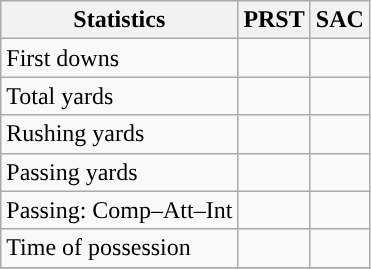<table class="wikitable" style="float: left;">
<tr>
<th>Statistics</th>
<th>PRST</th>
<th>SAC</th>
</tr>
<tr>
<td>First downs</td>
<td></td>
<td></td>
</tr>
<tr>
<td>Total yards</td>
<td></td>
<td></td>
</tr>
<tr>
<td>Rushing yards</td>
<td></td>
<td></td>
</tr>
<tr>
<td>Passing yards</td>
<td></td>
<td></td>
</tr>
<tr>
<td>Passing: Comp–Att–Int</td>
<td></td>
<td></td>
</tr>
<tr>
<td>Time of possession</td>
<td></td>
<td></td>
</tr>
<tr>
</tr>
</table>
